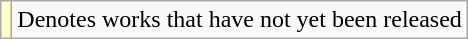<table class="wikitable">
<tr>
<td style="background:#FFFFCC;"></td>
<td>Denotes works that have not yet been released</td>
</tr>
</table>
